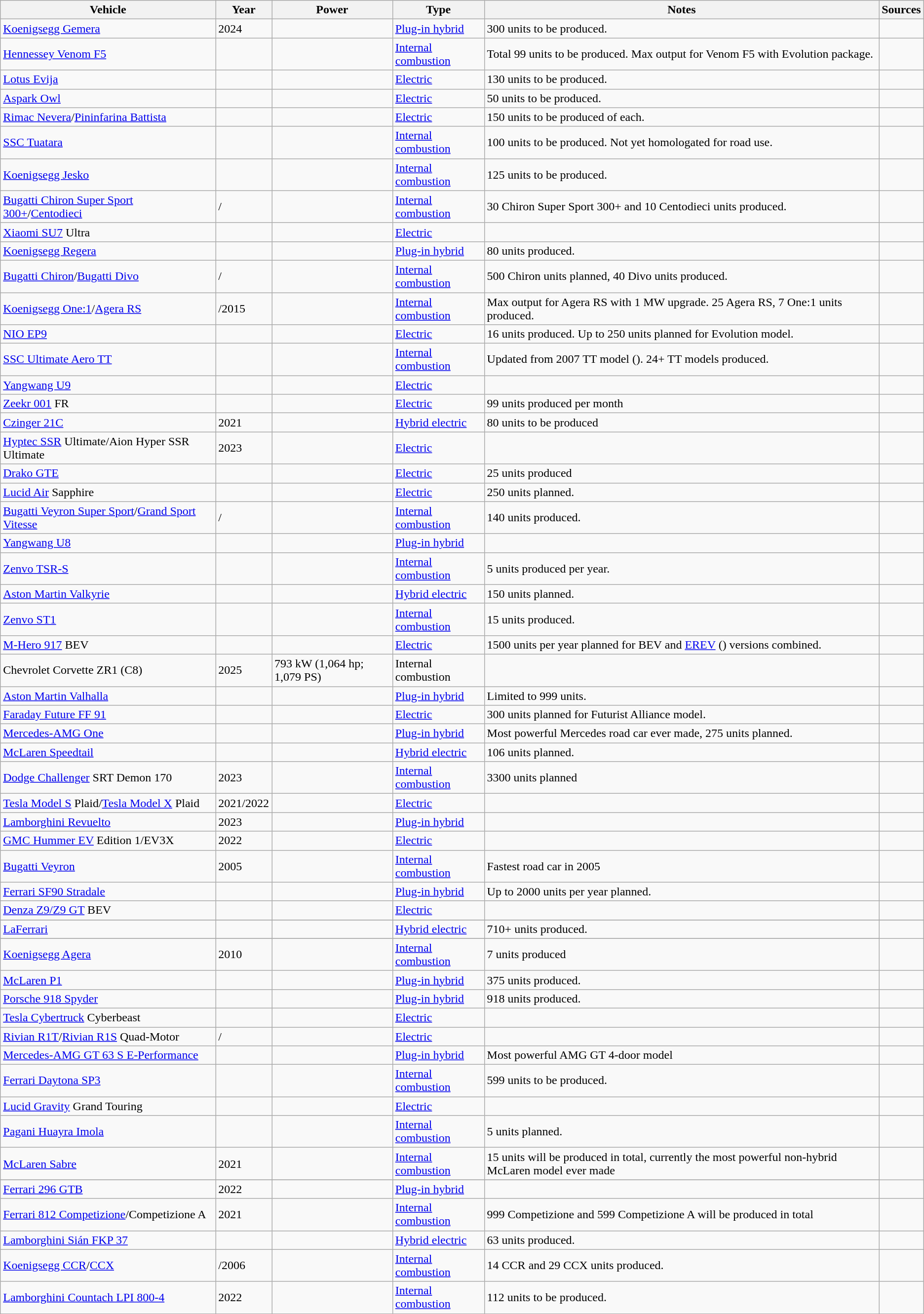<table class="wikitable sortable">
<tr>
<th>Vehicle</th>
<th>Year</th>
<th>Power</th>
<th>Type</th>
<th class="unsortable">Notes</th>
<th class="unsortable">Sources<br></th>
</tr>
<tr>
<td><a href='#'>Koenigsegg Gemera</a></td>
<td>2024</td>
<td></td>
<td><a href='#'>Plug-in hybrid</a></td>
<td>300 units to be produced.</td>
<td></td>
</tr>
<tr>
<td><a href='#'>Hennessey Venom F5</a></td>
<td></td>
<td></td>
<td><a href='#'>Internal combustion</a></td>
<td>Total 99 units to be produced. Max output for Venom F5 with Evolution package.</td>
<td><br></td>
</tr>
<tr>
<td><a href='#'>Lotus Evija</a></td>
<td></td>
<td></td>
<td><a href='#'>Electric</a></td>
<td>130 units to be produced.</td>
<td></td>
</tr>
<tr>
<td><a href='#'>Aspark Owl</a></td>
<td></td>
<td></td>
<td><a href='#'>Electric</a></td>
<td>50 units to be produced.</td>
<td></td>
</tr>
<tr>
<td><a href='#'>Rimac Nevera</a>/<a href='#'>Pininfarina Battista</a></td>
<td></td>
<td></td>
<td><a href='#'>Electric</a></td>
<td>150 units to be produced of each.</td>
<td></td>
</tr>
<tr>
<td><a href='#'>SSC Tuatara</a></td>
<td></td>
<td></td>
<td><a href='#'>Internal combustion</a></td>
<td>100 units to be produced. Not yet homologated for road use.</td>
<td></td>
</tr>
<tr>
<td><a href='#'>Koenigsegg Jesko</a></td>
<td></td>
<td></td>
<td><a href='#'>Internal combustion</a></td>
<td>125 units to be produced.</td>
<td></td>
</tr>
<tr>
<td><a href='#'>Bugatti Chiron Super Sport 300+</a>/<a href='#'>Centodieci</a></td>
<td>/</td>
<td></td>
<td><a href='#'>Internal combustion</a></td>
<td>30 Chiron Super Sport 300+ and 10 Centodieci units produced.</td>
<td></td>
</tr>
<tr>
<td><a href='#'>Xiaomi SU7</a> Ultra</td>
<td></td>
<td></td>
<td><a href='#'>Electric</a></td>
<td></td>
<td></td>
</tr>
<tr>
<td><a href='#'>Koenigsegg Regera</a></td>
<td></td>
<td></td>
<td><a href='#'>Plug-in hybrid</a></td>
<td>80 units produced.</td>
<td></td>
</tr>
<tr>
<td><a href='#'>Bugatti Chiron</a>/<a href='#'>Bugatti Divo</a></td>
<td>/</td>
<td></td>
<td><a href='#'>Internal combustion</a></td>
<td>500 Chiron units planned, 40 Divo units produced.</td>
<td></td>
</tr>
<tr>
<td><a href='#'>Koenigsegg One:1</a>/<a href='#'>Agera RS</a></td>
<td>/2015</td>
<td></td>
<td><a href='#'>Internal combustion</a></td>
<td>Max output for Agera RS with 1 MW upgrade. 25 Agera RS, 7 One:1 units produced.</td>
<td></td>
</tr>
<tr>
<td><a href='#'>NIO EP9</a></td>
<td></td>
<td></td>
<td><a href='#'>Electric</a></td>
<td>16 units produced. Up to 250 units planned for Evolution model.</td>
<td></td>
</tr>
<tr>
<td><a href='#'>SSC Ultimate Aero TT</a></td>
<td></td>
<td></td>
<td><a href='#'>Internal combustion</a></td>
<td>Updated from 2007 TT model (). 24+ TT models produced.</td>
<td></td>
</tr>
<tr>
<td><a href='#'>Yangwang U9</a></td>
<td></td>
<td></td>
<td><a href='#'>Electric</a></td>
<td></td>
<td></td>
</tr>
<tr>
<td><a href='#'>Zeekr 001</a> FR</td>
<td></td>
<td></td>
<td><a href='#'>Electric</a></td>
<td>99 units produced per month</td>
<td></td>
</tr>
<tr>
<td><a href='#'>Czinger 21C</a></td>
<td>2021</td>
<td></td>
<td><a href='#'>Hybrid electric</a></td>
<td>80 units to be produced</td>
<td></td>
</tr>
<tr>
<td><a href='#'>Hyptec SSR</a> Ultimate/Aion Hyper SSR Ultimate</td>
<td>2023</td>
<td></td>
<td><a href='#'>Electric</a></td>
<td></td>
<td></td>
</tr>
<tr>
<td><a href='#'>Drako GTE</a></td>
<td></td>
<td></td>
<td><a href='#'>Electric</a></td>
<td>25 units produced</td>
<td></td>
</tr>
<tr>
<td><a href='#'>Lucid Air</a> Sapphire</td>
<td></td>
<td></td>
<td><a href='#'>Electric</a></td>
<td>250 units planned.</td>
<td><br></td>
</tr>
<tr>
<td><a href='#'>Bugatti Veyron Super Sport</a>/<a href='#'>Grand Sport Vitesse</a></td>
<td>/</td>
<td></td>
<td><a href='#'>Internal combustion</a></td>
<td>140 units produced.</td>
<td></td>
</tr>
<tr>
<td><a href='#'>Yangwang U8</a></td>
<td></td>
<td></td>
<td><a href='#'>Plug-in hybrid</a></td>
<td></td>
<td></td>
</tr>
<tr>
<td><a href='#'>Zenvo TSR-S</a></td>
<td></td>
<td></td>
<td><a href='#'>Internal combustion</a></td>
<td>5 units produced per year.</td>
<td></td>
</tr>
<tr>
<td><a href='#'>Aston Martin Valkyrie</a></td>
<td></td>
<td></td>
<td><a href='#'>Hybrid electric</a></td>
<td>150 units planned.</td>
<td></td>
</tr>
<tr>
<td><a href='#'>Zenvo ST1</a></td>
<td></td>
<td></td>
<td><a href='#'>Internal combustion</a></td>
<td>15 units produced.</td>
<td></td>
</tr>
<tr>
<td><a href='#'>M-Hero 917</a> BEV</td>
<td></td>
<td></td>
<td><a href='#'>Electric</a></td>
<td>1500 units per year planned for BEV and <a href='#'>EREV</a> () versions combined.</td>
<td></td>
</tr>
<tr>
<td>Chevrolet Corvette ZR1 (C8)</td>
<td>2025</td>
<td>793 kW (1,064 hp; 1,079 PS)</td>
<td>Internal combustion</td>
<td></td>
<td></td>
</tr>
<tr>
<td><a href='#'>Aston Martin Valhalla</a></td>
<td></td>
<td></td>
<td><a href='#'>Plug-in hybrid</a></td>
<td>Limited to 999 units.</td>
<td></td>
</tr>
<tr>
<td><a href='#'>Faraday Future FF 91</a></td>
<td></td>
<td></td>
<td><a href='#'>Electric</a></td>
<td>300 units planned for Futurist Alliance model.</td>
<td></td>
</tr>
<tr>
<td><a href='#'>Mercedes-AMG One</a></td>
<td></td>
<td></td>
<td><a href='#'>Plug-in hybrid</a></td>
<td>Most powerful Mercedes road car ever made, 275 units planned.</td>
<td></td>
</tr>
<tr>
<td><a href='#'>McLaren Speedtail</a></td>
<td></td>
<td></td>
<td><a href='#'>Hybrid electric</a></td>
<td>106 units planned.</td>
<td></td>
</tr>
<tr>
<td><a href='#'>Dodge Challenger</a> SRT Demon 170</td>
<td>2023</td>
<td></td>
<td><a href='#'>Internal combustion</a></td>
<td>3300 units planned</td>
<td></td>
</tr>
<tr>
<td><a href='#'>Tesla Model S</a> Plaid/<a href='#'>Tesla Model X</a> Plaid</td>
<td>2021/2022</td>
<td></td>
<td><a href='#'>Electric</a></td>
<td></td>
<td></td>
</tr>
<tr>
<td><a href='#'>Lamborghini Revuelto</a></td>
<td>2023</td>
<td></td>
<td><a href='#'>Plug-in hybrid</a></td>
<td></td>
<td></td>
</tr>
<tr>
<td><a href='#'>GMC Hummer EV</a> Edition 1/EV3X</td>
<td>2022</td>
<td></td>
<td><a href='#'>Electric</a></td>
<td></td>
<td></td>
</tr>
<tr>
<td><a href='#'>Bugatti Veyron</a></td>
<td>2005</td>
<td></td>
<td><a href='#'>Internal combustion</a></td>
<td>Fastest road car in 2005</td>
<td></td>
</tr>
<tr>
<td><a href='#'>Ferrari SF90 Stradale</a></td>
<td></td>
<td></td>
<td><a href='#'>Plug-in hybrid</a></td>
<td>Up to 2000 units per year planned.</td>
<td></td>
</tr>
<tr>
<td><a href='#'>Denza Z9/Z9 GT</a> BEV</td>
<td></td>
<td></td>
<td><a href='#'>Electric</a></td>
<td></td>
<td></td>
</tr>
<tr bgcolor="#BFBFBF">
</tr>
<tr>
<td><a href='#'>LaFerrari</a></td>
<td></td>
<td></td>
<td><a href='#'>Hybrid electric</a></td>
<td>710+ units produced.</td>
<td></td>
</tr>
<tr bgcolor="#BFBFBF">
</tr>
<tr>
<td><a href='#'>Koenigsegg Agera</a></td>
<td>2010</td>
<td></td>
<td><a href='#'>Internal combustion</a></td>
<td>7 units produced</td>
</tr>
<tr>
<td><a href='#'>McLaren P1</a></td>
<td></td>
<td></td>
<td><a href='#'>Plug-in hybrid</a></td>
<td>375 units produced.</td>
<td></td>
</tr>
<tr>
<td><a href='#'>Porsche 918 Spyder</a></td>
<td></td>
<td></td>
<td><a href='#'>Plug-in hybrid</a></td>
<td>918 units produced.</td>
<td><br></td>
</tr>
<tr>
<td><a href='#'>Tesla Cybertruck</a> Cyberbeast</td>
<td></td>
<td></td>
<td><a href='#'>Electric</a></td>
<td></td>
<td></td>
</tr>
<tr>
<td><a href='#'>Rivian R1T</a>/<a href='#'>Rivian R1S</a> Quad-Motor</td>
<td>/</td>
<td></td>
<td><a href='#'>Electric</a></td>
<td></td>
<td></td>
</tr>
<tr>
<td><a href='#'>Mercedes-AMG GT 63 S E-Performance</a></td>
<td></td>
<td></td>
<td><a href='#'>Plug-in hybrid</a></td>
<td>Most powerful AMG GT 4-door model</td>
<td></td>
</tr>
<tr>
<td><a href='#'>Ferrari Daytona SP3</a></td>
<td></td>
<td></td>
<td><a href='#'>Internal combustion</a></td>
<td>599 units to be produced.</td>
<td></td>
</tr>
<tr>
<td><a href='#'>Lucid Gravity</a> Grand Touring</td>
<td></td>
<td></td>
<td><a href='#'>Electric</a></td>
<td></td>
<td></td>
</tr>
<tr>
<td><a href='#'>Pagani Huayra Imola</a></td>
<td></td>
<td></td>
<td><a href='#'>Internal combustion</a></td>
<td>5 units planned.</td>
<td></td>
</tr>
<tr>
<td><a href='#'>McLaren Sabre</a></td>
<td>2021</td>
<td></td>
<td><a href='#'>Internal combustion</a></td>
<td>15 units will be produced in total, currently the most powerful non-hybrid McLaren model ever made</td>
</tr>
<tr>
</tr>
<tr>
<td><a href='#'>Ferrari 296 GTB</a></td>
<td>2022</td>
<td></td>
<td><a href='#'>Plug-in hybrid</a></td>
<td></td>
<td></td>
</tr>
<tr>
<td><a href='#'>Ferrari 812 Competizione</a>/Competizione A</td>
<td>2021</td>
<td></td>
<td><a href='#'>Internal combustion</a></td>
<td>999 Competizione and 599 Competizione A will be produced in total</td>
</tr>
<tr>
<td><a href='#'>Lamborghini Sián FKP 37</a></td>
<td></td>
<td></td>
<td><a href='#'>Hybrid electric</a></td>
<td>63 units produced.</td>
<td></td>
</tr>
<tr>
<td><a href='#'>Koenigsegg CCR</a>/<a href='#'>CCX</a></td>
<td>/2006</td>
<td></td>
<td><a href='#'>Internal combustion</a></td>
<td>14 CCR and 29 CCX units produced.</td>
<td></td>
</tr>
<tr>
<td><a href='#'>Lamborghini Countach LPI 800-4</a></td>
<td>2022</td>
<td></td>
<td><a href='#'>Internal combustion</a></td>
<td>112 units to be produced.</td>
<td></td>
</tr>
</table>
